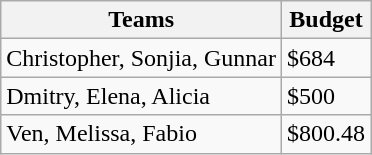<table class="wikitable">
<tr>
<th>Teams</th>
<th>Budget</th>
</tr>
<tr>
<td>Christopher, Sonjia, Gunnar</td>
<td>$684</td>
</tr>
<tr>
<td>Dmitry, Elena, Alicia</td>
<td>$500</td>
</tr>
<tr>
<td>Ven, Melissa, Fabio</td>
<td>$800.48</td>
</tr>
</table>
